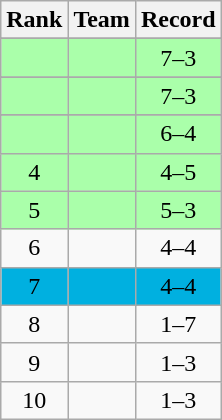<table class="wikitable">
<tr>
<th>Rank</th>
<th>Team</th>
<th>Record</th>
</tr>
<tr>
</tr>
<tr bgcolor=#aaffaa>
<td align=center></td>
<td></td>
<td align=center>7–3</td>
</tr>
<tr>
</tr>
<tr bgcolor=#aaffaa>
<td align=center></td>
<td></td>
<td align=center>7–3</td>
</tr>
<tr>
</tr>
<tr bgcolor=#aaffaa>
<td align=center></td>
<td></td>
<td align=center>6–4</td>
</tr>
<tr bgcolor=#aaffaa>
<td align=center>4</td>
<td></td>
<td align=center>4–5</td>
</tr>
<tr bgcolor=#aaffaa>
<td align=center>5</td>
<td></td>
<td align=center>5–3</td>
</tr>
<tr>
<td align=center>6</td>
<td></td>
<td align=center>4–4</td>
</tr>
<tr bgcolor=#skyblue>
<td align=center>7</td>
<td></td>
<td align=center>4–4</td>
</tr>
<tr>
<td align=center>8</td>
<td></td>
<td align=center>1–7</td>
</tr>
<tr>
<td align=center>9</td>
<td></td>
<td align=center>1–3</td>
</tr>
<tr>
<td align=center>10</td>
<td></td>
<td align=center>1–3</td>
</tr>
</table>
